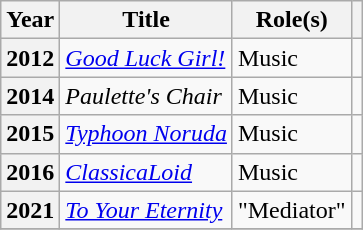<table class="wikitable plainrowheaders sortable" width="auto">
<tr>
<th scope="col">Year</th>
<th scope="col">Title</th>
<th scope="col">Role(s)</th>
<th scope="col" class="unsortable"></th>
</tr>
<tr>
<th scope=row>2012</th>
<td><em><a href='#'>Good Luck Girl!</a></em></td>
<td>Music</td>
<td></td>
</tr>
<tr>
<th scope=row>2014</th>
<td><em>Paulette's Chair</em></td>
<td>Music</td>
<td></td>
</tr>
<tr>
<th scope=row>2015</th>
<td><em><a href='#'>Typhoon Noruda</a></em></td>
<td>Music</td>
<td></td>
</tr>
<tr>
<th scope=row>2016</th>
<td><em><a href='#'>ClassicaLoid</a></em></td>
<td>Music</td>
<td></td>
</tr>
<tr>
<th scope=row>2021</th>
<td><em><a href='#'>To Your Eternity</a></em></td>
<td>"Mediator"</td>
<td></td>
</tr>
<tr>
</tr>
</table>
